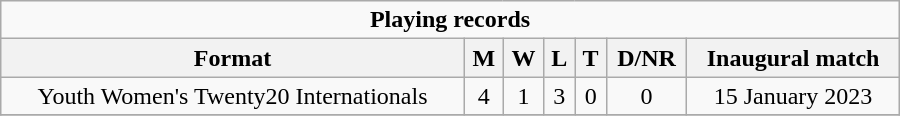<table class="wikitable" style="text-align: center; width: 600px">
<tr>
<td colspan=7 align="center"><strong>Playing records</strong></td>
</tr>
<tr>
<th>Format</th>
<th>M</th>
<th>W</th>
<th>L</th>
<th>T</th>
<th>D/NR</th>
<th>Inaugural match</th>
</tr>
<tr>
<td>Youth Women's Twenty20 Internationals</td>
<td>4</td>
<td>1</td>
<td>3</td>
<td>0</td>
<td>0</td>
<td>15 January 2023</td>
</tr>
<tr>
</tr>
</table>
